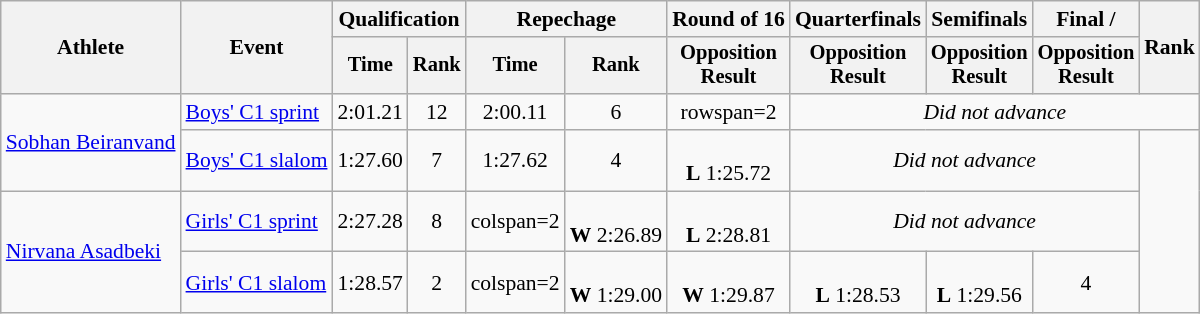<table class="wikitable" style="font-size:90%">
<tr>
<th rowspan=2>Athlete</th>
<th rowspan=2>Event</th>
<th colspan=2>Qualification</th>
<th colspan=2>Repechage</th>
<th>Round of 16</th>
<th>Quarterfinals</th>
<th>Semifinals</th>
<th>Final / </th>
<th rowspan=2>Rank</th>
</tr>
<tr style="font-size:95%">
<th>Time</th>
<th>Rank</th>
<th>Time</th>
<th>Rank</th>
<th>Opposition <br>Result</th>
<th>Opposition <br>Result</th>
<th>Opposition <br>Result</th>
<th>Opposition <br>Result</th>
</tr>
<tr align="center">
<td rowspan=2 align=left><a href='#'>Sobhan Beiranvand</a></td>
<td align="left"><a href='#'>Boys' C1 sprint</a></td>
<td>2:01.21</td>
<td>12</td>
<td>2:00.11</td>
<td>6</td>
<td>rowspan=2 </td>
<td colspan=4><em>Did not advance</em></td>
</tr>
<tr align="center">
<td align="left"><a href='#'>Boys' C1 slalom</a></td>
<td>1:27.60</td>
<td>7</td>
<td>1:27.62</td>
<td>4</td>
<td><br><strong>L</strong> 1:25.72</td>
<td colspan=3><em>Did not advance</em></td>
</tr>
<tr align="center">
<td rowspan=2 align=left><a href='#'>Nirvana Asadbeki</a></td>
<td align="left"><a href='#'>Girls' C1 sprint</a></td>
<td>2:27.28</td>
<td>8</td>
<td>colspan=2 </td>
<td><br><strong>W</strong> 2:26.89</td>
<td><br><strong>L</strong> 2:28.81</td>
<td colspan=3><em>Did not advance</em></td>
</tr>
<tr align="center">
<td align="left"><a href='#'>Girls' C1 slalom</a></td>
<td>1:28.57</td>
<td>2</td>
<td>colspan=2 </td>
<td><br><strong>W</strong> 1:29.00</td>
<td><br><strong>W</strong> 1:29.87</td>
<td><br><strong>L</strong> 1:28.53</td>
<td><br><strong>L</strong> 1:29.56</td>
<td>4</td>
</tr>
</table>
